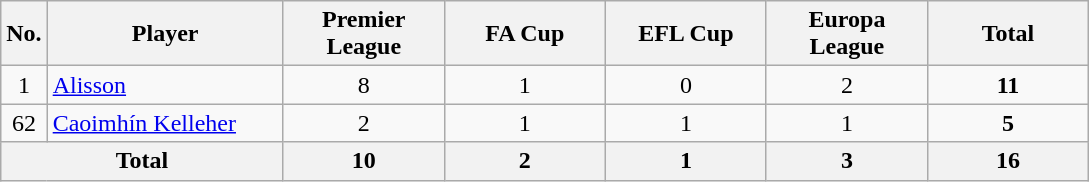<table class="wikitable sortable" style="text-align:center">
<tr>
<th width=10>No.</th>
<th width=150>Player</th>
<th width=100>Premier League</th>
<th width=100>FA Cup</th>
<th width=100>EFL Cup</th>
<th width=100>Europa League</th>
<th width=100>Total</th>
</tr>
<tr>
<td>1</td>
<td style="text-align:left"> <a href='#'>Alisson</a></td>
<td>8</td>
<td>1</td>
<td>0</td>
<td>2</td>
<td><strong>11</strong></td>
</tr>
<tr>
<td>62</td>
<td style="text-align:left"> <a href='#'>Caoimhín Kelleher</a></td>
<td>2</td>
<td>1</td>
<td>1</td>
<td>1</td>
<td><strong>5</strong></td>
</tr>
<tr class="sortbottom">
<th colspan="2">Total</th>
<th>10</th>
<th>2</th>
<th>1</th>
<th>3</th>
<th>16</th>
</tr>
</table>
